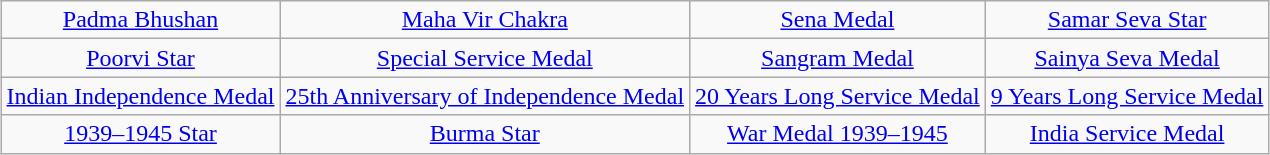<table class="wikitable" style="margin:1em auto; text-align:center;">
<tr>
<td><a href='#'>Padma Bhushan</a></td>
<td><a href='#'>Maha Vir Chakra</a></td>
<td><a href='#'>Sena Medal</a></td>
<td><a href='#'>Samar Seva Star</a></td>
</tr>
<tr>
<td><a href='#'>Poorvi Star</a></td>
<td><a href='#'>Special Service Medal</a></td>
<td><a href='#'>Sangram Medal</a></td>
<td><a href='#'>Sainya Seva Medal</a></td>
</tr>
<tr>
<td><a href='#'>Indian Independence Medal</a></td>
<td><a href='#'>25th Anniversary of Independence Medal</a></td>
<td><a href='#'>20 Years Long Service Medal</a></td>
<td><a href='#'>9 Years Long Service Medal</a></td>
</tr>
<tr>
<td><a href='#'>1939–1945 Star</a></td>
<td><a href='#'>Burma Star</a></td>
<td><a href='#'>War Medal 1939–1945</a></td>
<td><a href='#'>India Service Medal</a></td>
</tr>
</table>
